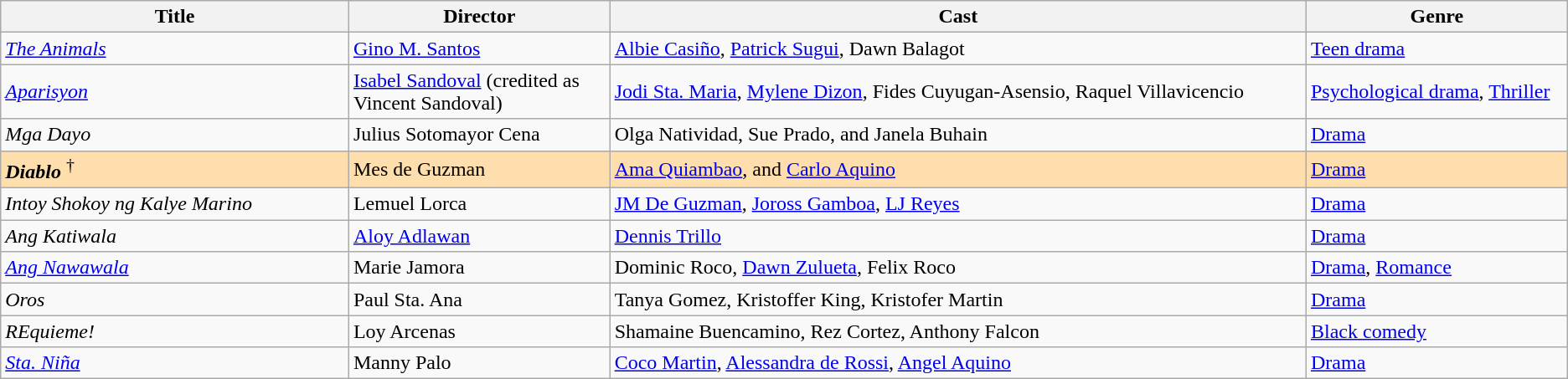<table class="wikitable">
<tr>
<th style="width:20%;">Title</th>
<th style="width:15%;">Director</th>
<th style="width:40%;">Cast</th>
<th style="width:15%;">Genre</th>
</tr>
<tr>
<td><em><a href='#'>The Animals</a></em></td>
<td><a href='#'>Gino M. Santos</a></td>
<td><a href='#'>Albie Casiño</a>, <a href='#'>Patrick Sugui</a>, Dawn Balagot</td>
<td><a href='#'>Teen drama</a></td>
</tr>
<tr>
<td><em><a href='#'>Aparisyon</a></em></td>
<td><a href='#'>Isabel Sandoval</a> (credited as Vincent Sandoval)</td>
<td><a href='#'>Jodi Sta. Maria</a>, <a href='#'>Mylene Dizon</a>, Fides Cuyugan-Asensio, Raquel Villavicencio</td>
<td><a href='#'>Psychological drama</a>, <a href='#'>Thriller</a></td>
</tr>
<tr>
<td><em>Mga Dayo</em></td>
<td>Julius Sotomayor Cena</td>
<td>Olga Natividad, Sue Prado, and  Janela Buhain</td>
<td><a href='#'>Drama</a></td>
</tr>
<tr style="background:#FFDEAD;">
<td><strong><em>Diablo</em></strong>  <sup>†</sup></td>
<td>Mes de Guzman</td>
<td><a href='#'>Ama Quiambao</a>, and <a href='#'>Carlo Aquino</a></td>
<td><a href='#'>Drama</a></td>
</tr>
<tr>
<td><em>Intoy Shokoy ng Kalye Marino</em></td>
<td>Lemuel Lorca</td>
<td><a href='#'>JM De Guzman</a>, <a href='#'>Joross Gamboa</a>, <a href='#'>LJ Reyes</a></td>
<td><a href='#'>Drama</a></td>
</tr>
<tr>
<td><em>Ang Katiwala</em></td>
<td><a href='#'>Aloy Adlawan</a></td>
<td><a href='#'>Dennis Trillo</a></td>
<td><a href='#'>Drama</a></td>
</tr>
<tr>
<td><em><a href='#'>Ang Nawawala</a></em></td>
<td>Marie Jamora</td>
<td>Dominic Roco, <a href='#'>Dawn Zulueta</a>, Felix Roco</td>
<td><a href='#'>Drama</a>, <a href='#'>Romance</a></td>
</tr>
<tr>
<td><em>Oros</em></td>
<td>Paul Sta. Ana</td>
<td>Tanya Gomez, Kristoffer King, Kristofer Martin</td>
<td><a href='#'>Drama</a></td>
</tr>
<tr>
<td><em>REquieme!</em></td>
<td>Loy Arcenas</td>
<td>Shamaine Buencamino, Rez Cortez, Anthony Falcon</td>
<td><a href='#'>Black comedy</a></td>
</tr>
<tr>
<td><em><a href='#'>Sta. Niña</a></em></td>
<td>Manny Palo</td>
<td><a href='#'>Coco Martin</a>, <a href='#'>Alessandra de Rossi</a>, <a href='#'>Angel Aquino</a></td>
<td><a href='#'>Drama</a></td>
</tr>
</table>
